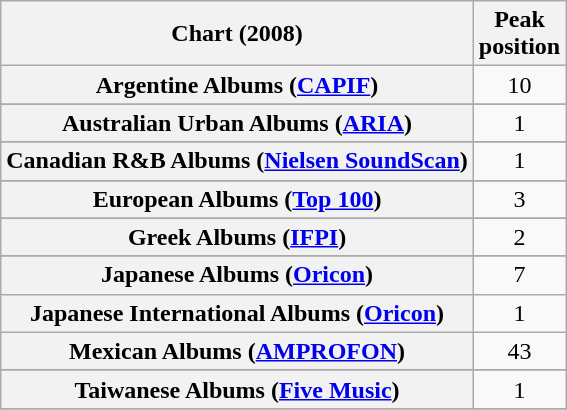<table class="wikitable sortable plainrowheaders" style="text-align:center">
<tr>
<th scope="col">Chart (2008)</th>
<th scope="col">Peak<br>position</th>
</tr>
<tr>
<th scope="row">Argentine Albums (<a href='#'>CAPIF</a>)</th>
<td>10</td>
</tr>
<tr>
</tr>
<tr>
<th scope="row">Australian Urban Albums (<a href='#'>ARIA</a>)</th>
<td>1</td>
</tr>
<tr>
</tr>
<tr>
</tr>
<tr>
</tr>
<tr>
</tr>
<tr>
<th scope="row">Canadian R&B Albums (<a href='#'>Nielsen SoundScan</a>)</th>
<td>1</td>
</tr>
<tr>
</tr>
<tr>
</tr>
<tr>
</tr>
<tr>
<th scope="row">European Albums (<a href='#'>Top 100</a>)</th>
<td>3</td>
</tr>
<tr>
</tr>
<tr>
</tr>
<tr>
<th scope="row">Greek Albums (<a href='#'>IFPI</a>)</th>
<td>2</td>
</tr>
<tr>
</tr>
<tr>
</tr>
<tr>
<th scope="row">Japanese Albums (<a href='#'>Oricon</a>)</th>
<td>7</td>
</tr>
<tr>
<th scope="row">Japanese International Albums (<a href='#'>Oricon</a>)</th>
<td>1</td>
</tr>
<tr>
<th scope="row">Mexican Albums (<a href='#'>AMPROFON</a>)</th>
<td>43</td>
</tr>
<tr>
</tr>
<tr>
</tr>
<tr>
</tr>
<tr>
</tr>
<tr>
</tr>
<tr>
</tr>
<tr>
</tr>
<tr>
</tr>
<tr>
<th scope="row">Taiwanese Albums (<a href='#'>Five Music</a>)</th>
<td>1</td>
</tr>
<tr>
</tr>
<tr>
</tr>
<tr>
</tr>
<tr>
</tr>
</table>
